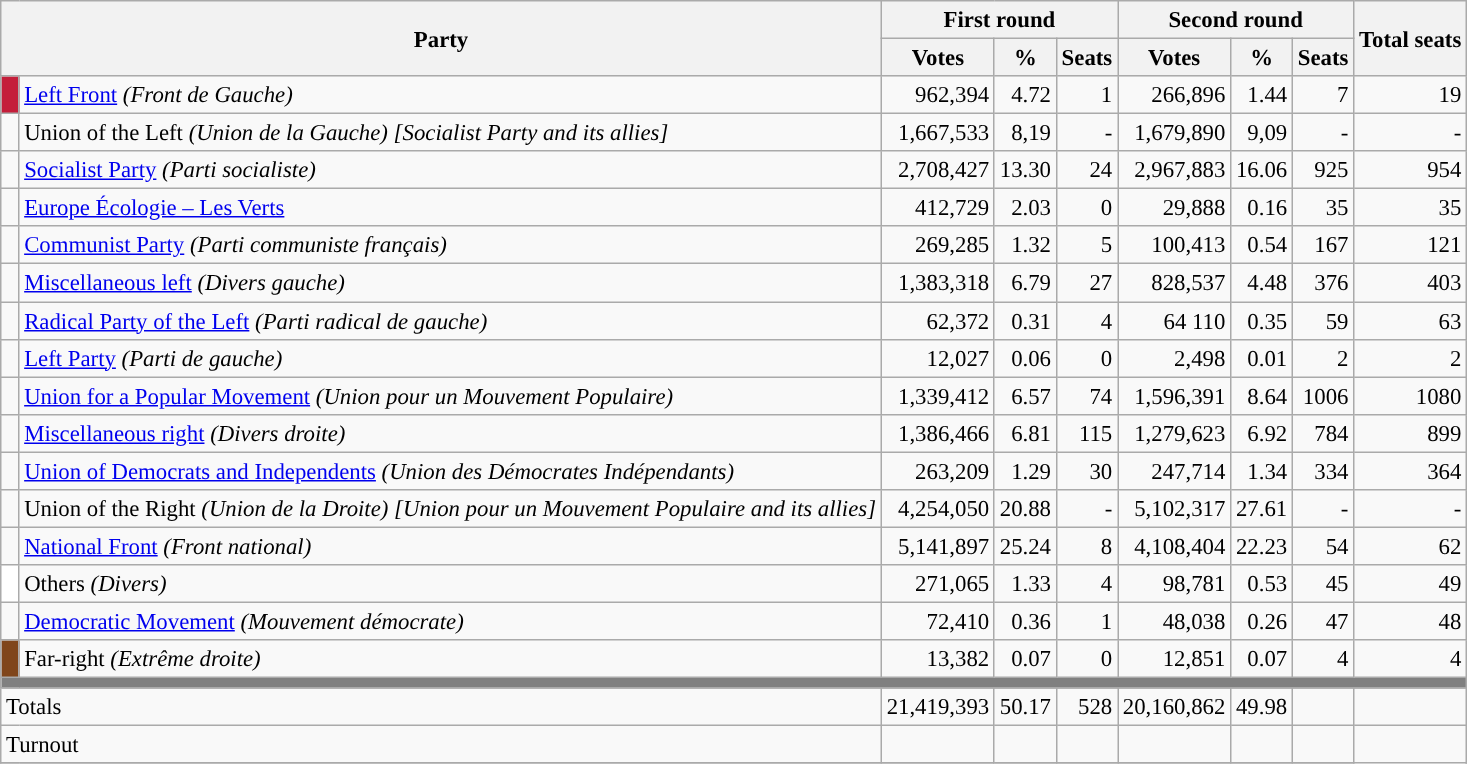<table class="wikitable" style="font-size: 95%;">
<tr>
<th rowspan="2" colspan="2">Party</th>
<th colspan="3">First round</th>
<th colspan="3">Second round</th>
<th rowspan="2">Total seats</th>
</tr>
<tr style="background-color:#E9E9E9">
<th>Votes</th>
<th>%</th>
<th>Seats</th>
<th>Votes</th>
<th>%</th>
<th>Seats</th>
</tr>
<tr align="right">
<td style="color:inherit;background:#C41E3A"></td>
<td align="left"><a href='#'>Left Front</a> <em>(Front de Gauche)</em></td>
<td>962,394</td>
<td>4.72</td>
<td>1</td>
<td>266,896</td>
<td>1.44</td>
<td>7</td>
<td>19</td>
</tr>
<tr align="right">
<td width="5" style="color:inherit;background:"></td>
<td align="left">Union of the Left <em>(Union de la Gauche) [Socialist Party and its allies] </em></td>
<td>1,667,533</td>
<td>8,19</td>
<td>-</td>
<td>1,679,890</td>
<td>9,09</td>
<td>-</td>
<td>-</td>
</tr>
<tr align="right">
<td width="5" style="color:inherit;background:"></td>
<td align="left"><a href='#'>Socialist Party</a> <em>(Parti socialiste)</em></td>
<td>2,708,427</td>
<td>13.30</td>
<td>24</td>
<td>2,967,883</td>
<td>16.06</td>
<td>925</td>
<td>954</td>
</tr>
<tr align="right">
<td style="color:inherit;background:"></td>
<td align="left"><a href='#'>Europe Écologie – Les Verts</a></td>
<td>412,729</td>
<td>2.03</td>
<td>0</td>
<td>29,888</td>
<td>0.16</td>
<td>35</td>
<td>35</td>
</tr>
<tr align="right">
<td style="color:inherit;background:"></td>
<td align="left"><a href='#'>Communist Party</a><em> (Parti communiste français)</em></td>
<td>269,285</td>
<td>1.32</td>
<td>5</td>
<td>100,413</td>
<td>0.54</td>
<td>167</td>
<td>121</td>
</tr>
<tr align="right">
<td style="color:inherit;background:"></td>
<td align="left"><a href='#'>Miscellaneous left</a> <em>(Divers gauche)</em></td>
<td>1,383,318</td>
<td>6.79</td>
<td>27</td>
<td>828,537</td>
<td>4.48</td>
<td>376</td>
<td>403</td>
</tr>
<tr align="right">
<td style="color:inherit;background:"></td>
<td align="left"><a href='#'>Radical Party of the Left</a> <em>(Parti radical de gauche)</em></td>
<td>62,372</td>
<td>0.31</td>
<td>4</td>
<td>64 110</td>
<td>0.35</td>
<td>59</td>
<td>63</td>
</tr>
<tr align="right">
<td style="color:inherit;background:"></td>
<td align="left"><a href='#'>Left Party</a> <em>(Parti de gauche)</em></td>
<td>12,027</td>
<td>0.06</td>
<td>0</td>
<td>2,498</td>
<td>0.01</td>
<td>2</td>
<td>2</td>
</tr>
<tr align="right">
<td style="color:inherit;background:"></td>
<td align="left"><a href='#'>Union for a Popular Movement</a> <em>(Union pour un Mouvement Populaire)</em></td>
<td>1,339,412</td>
<td>6.57</td>
<td>74</td>
<td>1,596,391</td>
<td>8.64</td>
<td>1006</td>
<td>1080</td>
</tr>
<tr align="right">
<td style="color:inherit;background:"></td>
<td align="left"><a href='#'>Miscellaneous right</a> <em>(Divers droite)</em></td>
<td>1,386,466</td>
<td>6.81</td>
<td>115</td>
<td>1,279,623</td>
<td>6.92</td>
<td>784</td>
<td>899</td>
</tr>
<tr align="right">
<td style="color:inherit;background:"></td>
<td align="left"><a href='#'>Union of Democrats and Independents</a> <em>(Union des Démocrates Indépendants)</em></td>
<td>263,209</td>
<td>1.29</td>
<td>30</td>
<td>247,714</td>
<td>1.34</td>
<td>334</td>
<td>364</td>
</tr>
<tr align="right">
<td style="color:inherit;background:"></td>
<td align="left">Union of the Right <em>(Union de la Droite) [Union pour un Mouvement Populaire and its allies]</em> </td>
<td>4,254,050</td>
<td>20.88</td>
<td>-</td>
<td>5,102,317</td>
<td>27.61</td>
<td>-</td>
<td>-</td>
</tr>
<tr align="right">
<td style="color:inherit;background:"></td>
<td align="left"><a href='#'>National Front</a> <em>(Front national)</em></td>
<td>5,141,897</td>
<td>25.24</td>
<td>8</td>
<td>4,108,404</td>
<td>22.23</td>
<td>54</td>
<td>62</td>
</tr>
<tr align="right">
<td bgcolor="white"></td>
<td align="left">Others <em>(Divers)</em></td>
<td>271,065</td>
<td>1.33</td>
<td>4</td>
<td>98,781</td>
<td>0.53</td>
<td>45</td>
<td>49</td>
</tr>
<tr align="right">
<td style="color:inherit;background:"></td>
<td align="left"><a href='#'>Democratic Movement</a> <em>(Mouvement démocrate)</em></td>
<td>72,410</td>
<td>0.36</td>
<td>1</td>
<td>48,038</td>
<td>0.26</td>
<td>47</td>
<td>48</td>
</tr>
<tr align="right">
<td style="color:inherit;background:#80461B"></td>
<td align=left>Far-right <em>(Extrême droite)</em></td>
<td>13,382</td>
<td>0.07</td>
<td>0</td>
<td>12,851</td>
<td>0.07</td>
<td>4</td>
<td>4</td>
</tr>
<tr>
<td colspan="9" bgcolor="grey"></td>
</tr>
<tr align="right">
<td colspan="2" align="left">Totals</td>
<td>21,419,393</td>
<td>50.17</td>
<td>528</td>
<td>20,160,862</td>
<td>49.98</td>
<td></td>
<td></td>
</tr>
<tr align="right">
<td colspan="2" align="left">Turnout</td>
<td></td>
<td></td>
<td></td>
<td></td>
<td></td>
<td></td>
</tr>
<tr>
</tr>
</table>
